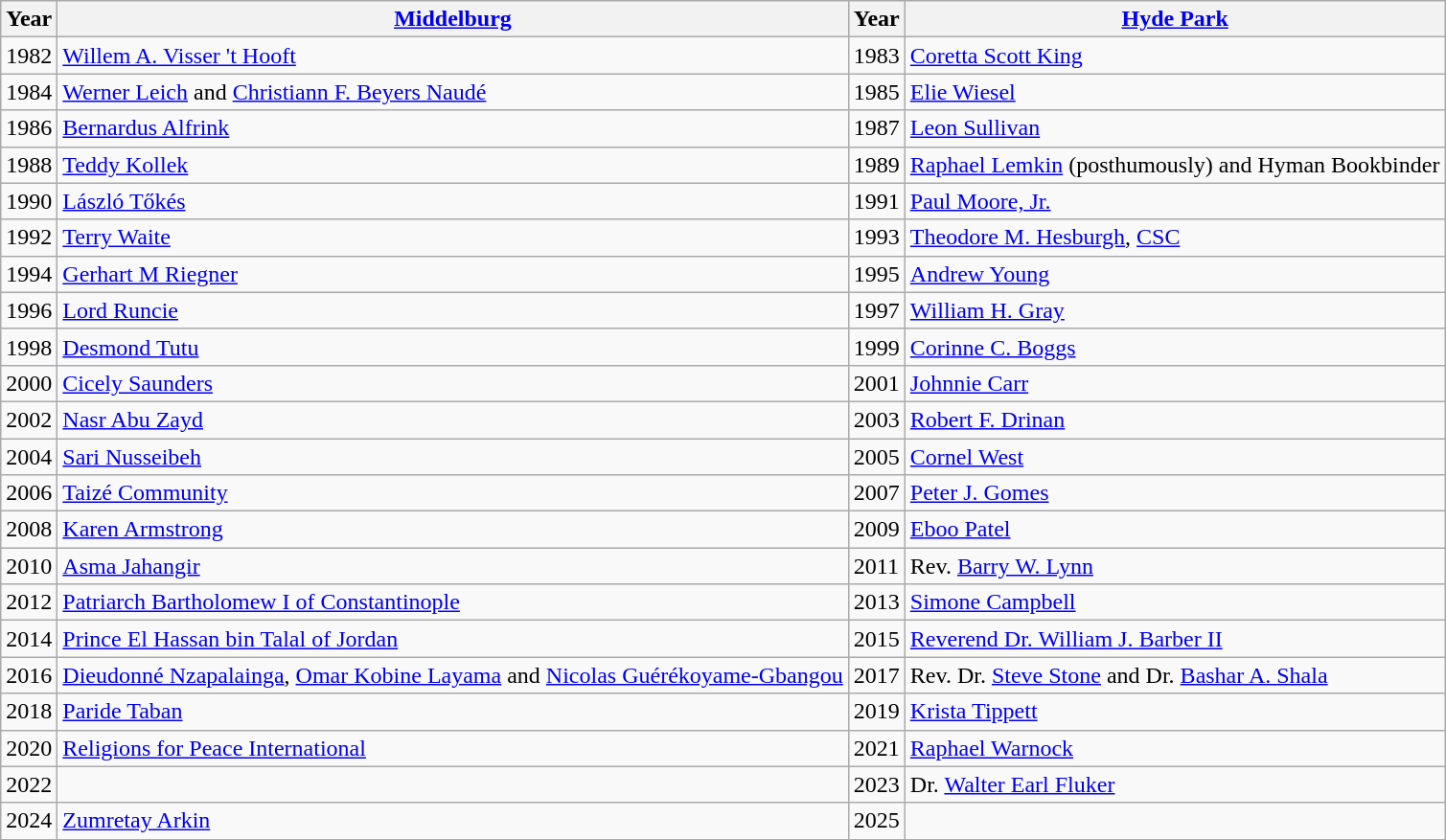<table class="wikitable">
<tr>
<th>Year</th>
<th><a href='#'>Middelburg</a></th>
<th>Year</th>
<th><a href='#'>Hyde Park</a></th>
</tr>
<tr>
<td>1982</td>
<td><a href='#'>Willem A. Visser 't Hooft</a></td>
<td>1983</td>
<td><a href='#'>Coretta Scott King</a></td>
</tr>
<tr>
<td>1984</td>
<td><a href='#'>Werner Leich</a> and <a href='#'>Christiann F. Beyers Naudé</a></td>
<td>1985</td>
<td><a href='#'>Elie Wiesel</a></td>
</tr>
<tr>
<td>1986</td>
<td><a href='#'>Bernardus Alfrink</a></td>
<td>1987</td>
<td><a href='#'>Leon Sullivan</a></td>
</tr>
<tr>
<td>1988</td>
<td><a href='#'>Teddy Kollek</a></td>
<td>1989</td>
<td><a href='#'>Raphael Lemkin</a> (posthumously) and Hyman Bookbinder</td>
</tr>
<tr>
<td>1990</td>
<td><a href='#'>László Tőkés</a></td>
<td>1991</td>
<td><a href='#'>Paul Moore, Jr.</a></td>
</tr>
<tr>
<td>1992</td>
<td><a href='#'>Terry Waite</a></td>
<td>1993</td>
<td><a href='#'>Theodore M. Hesburgh</a>, <a href='#'>CSC</a></td>
</tr>
<tr>
<td>1994</td>
<td><a href='#'>Gerhart M Riegner</a></td>
<td>1995</td>
<td><a href='#'>Andrew Young</a></td>
</tr>
<tr>
<td>1996</td>
<td><a href='#'>Lord Runcie</a></td>
<td>1997</td>
<td><a href='#'>William H. Gray</a></td>
</tr>
<tr>
<td>1998</td>
<td><a href='#'>Desmond Tutu</a></td>
<td>1999</td>
<td><a href='#'>Corinne C. Boggs</a></td>
</tr>
<tr>
<td>2000</td>
<td><a href='#'>Cicely Saunders</a></td>
<td>2001</td>
<td><a href='#'>Johnnie Carr</a></td>
</tr>
<tr>
<td>2002</td>
<td><a href='#'>Nasr Abu Zayd</a></td>
<td>2003</td>
<td><a href='#'>Robert F. Drinan</a></td>
</tr>
<tr>
<td>2004</td>
<td><a href='#'>Sari Nusseibeh</a></td>
<td>2005</td>
<td><a href='#'>Cornel West</a></td>
</tr>
<tr>
<td>2006</td>
<td><a href='#'>Taizé Community</a></td>
<td>2007</td>
<td><a href='#'>Peter J. Gomes</a></td>
</tr>
<tr>
<td>2008</td>
<td><a href='#'>Karen Armstrong</a></td>
<td>2009</td>
<td><a href='#'>Eboo Patel</a></td>
</tr>
<tr>
<td>2010</td>
<td><a href='#'>Asma Jahangir</a></td>
<td>2011</td>
<td>Rev. <a href='#'>Barry W. Lynn</a></td>
</tr>
<tr>
<td>2012</td>
<td><a href='#'>Patriarch Bartholomew I of Constantinople</a></td>
<td>2013</td>
<td><a href='#'>Simone Campbell</a></td>
</tr>
<tr>
<td>2014</td>
<td><a href='#'>Prince El Hassan bin Talal of Jordan</a></td>
<td>2015</td>
<td><a href='#'>Reverend Dr. William J. Barber II</a></td>
</tr>
<tr>
<td>2016</td>
<td><a href='#'>Dieudonné Nzapalainga</a>, <a href='#'>Omar Kobine Layama</a> and <a href='#'>Nicolas Guérékoyame-Gbangou</a></td>
<td>2017</td>
<td>Rev. Dr. <a href='#'>Steve Stone</a> and Dr. <a href='#'>Bashar A. Shala</a></td>
</tr>
<tr>
<td>2018</td>
<td><a href='#'>Paride Taban</a></td>
<td>2019</td>
<td><a href='#'>Krista Tippett</a></td>
</tr>
<tr>
<td>2020</td>
<td><a href='#'>Religions for Peace International</a></td>
<td>2021</td>
<td><a href='#'>Raphael Warnock</a></td>
</tr>
<tr>
<td>2022</td>
<td></td>
<td>2023</td>
<td>Dr. <a href='#'>Walter Earl Fluker</a></td>
</tr>
<tr>
<td>2024</td>
<td><a href='#'>Zumretay Arkin</a></td>
<td>2025</td>
<td></td>
</tr>
</table>
